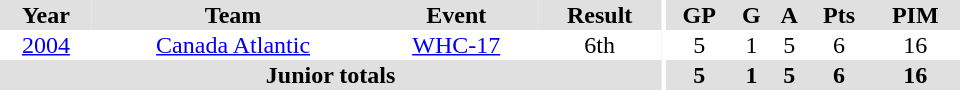<table border="0" cellpadding="1" cellspacing="0" ID="Table3" style="text-align:center; width:40em">
<tr ALIGN="center" bgcolor="#e0e0e0">
<th>Year</th>
<th>Team</th>
<th>Event</th>
<th>Result</th>
<th rowspan="99" bgcolor="#ffffff"></th>
<th>GP</th>
<th>G</th>
<th>A</th>
<th>Pts</th>
<th>PIM</th>
</tr>
<tr>
<td><a href='#'>2004</a></td>
<td><a href='#'>Canada Atlantic</a></td>
<td><a href='#'>WHC-17</a></td>
<td>6th</td>
<td>5</td>
<td>1</td>
<td>5</td>
<td>6</td>
<td>16</td>
</tr>
<tr style="background:#e0e0e0;">
<th colspan=4>Junior totals</th>
<th>5</th>
<th>1</th>
<th>5</th>
<th>6</th>
<th>16</th>
</tr>
</table>
